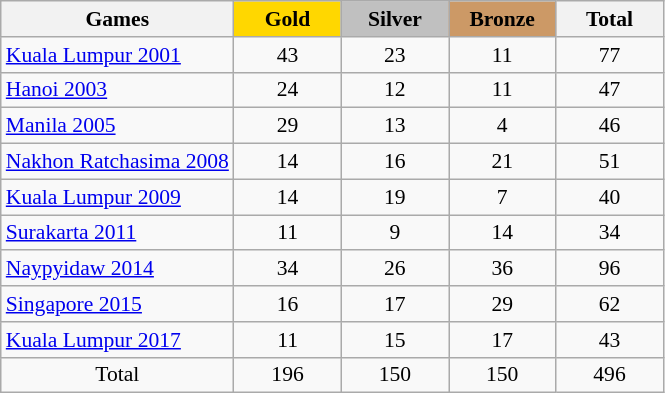<table class="wikitable" style="text-align:center; font-size:90%;">
<tr>
<th>Games</th>
<td style="background:gold; width:4.5em; font-weight:bold;">Gold</td>
<td style="background:silver; width:4.5em; font-weight:bold;">Silver</td>
<td style="background:#cc9966; width:4.5em; font-weight:bold;">Bronze</td>
<th style="width:4.5em; font-weight:bold;">Total</th>
</tr>
<tr>
<td align=left><a href='#'>Kuala Lumpur 2001</a></td>
<td>43</td>
<td>23</td>
<td>11</td>
<td>77</td>
</tr>
<tr>
<td align=left><a href='#'>Hanoi 2003</a></td>
<td>24</td>
<td>12</td>
<td>11</td>
<td>47</td>
</tr>
<tr>
<td align=left><a href='#'>Manila 2005</a></td>
<td>29</td>
<td>13</td>
<td>4</td>
<td>46</td>
</tr>
<tr>
<td align=left><a href='#'>Nakhon Ratchasima 2008</a></td>
<td>14</td>
<td>16</td>
<td>21</td>
<td>51</td>
</tr>
<tr>
<td align=left><a href='#'>Kuala Lumpur 2009</a></td>
<td>14</td>
<td>19</td>
<td>7</td>
<td>40</td>
</tr>
<tr>
<td align=left><a href='#'>Surakarta 2011</a></td>
<td>11</td>
<td>9</td>
<td>14</td>
<td>34</td>
</tr>
<tr>
<td align=left><a href='#'>Naypyidaw 2014</a></td>
<td>34</td>
<td>26</td>
<td>36</td>
<td>96</td>
</tr>
<tr>
<td align=left><a href='#'>Singapore 2015</a></td>
<td>16</td>
<td>17</td>
<td>29</td>
<td>62</td>
</tr>
<tr>
<td align=left><a href='#'>Kuala Lumpur 2017</a></td>
<td>11</td>
<td>15</td>
<td>17</td>
<td>43</td>
</tr>
<tr>
<td>Total</td>
<td>196</td>
<td>150</td>
<td>150</td>
<td>496</td>
</tr>
</table>
